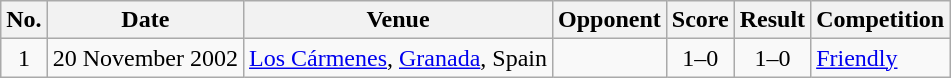<table class="wikitable sortable">
<tr>
<th scope="col">No.</th>
<th scope="col">Date</th>
<th scope="col">Venue</th>
<th scope="col">Opponent</th>
<th scope="col">Score</th>
<th scope="col">Result</th>
<th scope="col">Competition</th>
</tr>
<tr>
<td align="center">1</td>
<td>20 November 2002</td>
<td><a href='#'>Los Cármenes</a>, <a href='#'>Granada</a>, Spain</td>
<td></td>
<td align="center">1–0</td>
<td align="center">1–0</td>
<td><a href='#'>Friendly</a></td>
</tr>
</table>
